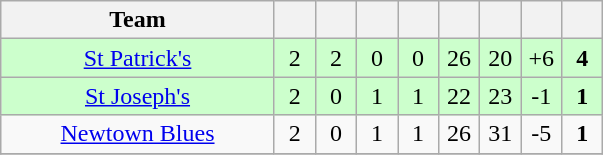<table class="wikitable" style="text-align:center">
<tr>
<th style="width:175px;">Team</th>
<th width="20"></th>
<th width="20"></th>
<th width="20"></th>
<th width="20"></th>
<th width="20"></th>
<th width="20"></th>
<th width="20"></th>
<th width="20"></th>
</tr>
<tr style="background:#cfc;">
<td><a href='#'>St Patrick's</a></td>
<td>2</td>
<td>2</td>
<td>0</td>
<td>0</td>
<td>26</td>
<td>20</td>
<td>+6</td>
<td><strong>4</strong></td>
</tr>
<tr style="background:#cfc;">
<td><a href='#'>St Joseph's</a></td>
<td>2</td>
<td>0</td>
<td>1</td>
<td>1</td>
<td>22</td>
<td>23</td>
<td>-1</td>
<td><strong>1</strong></td>
</tr>
<tr>
<td><a href='#'>Newtown Blues</a></td>
<td>2</td>
<td>0</td>
<td>1</td>
<td>1</td>
<td>26</td>
<td>31</td>
<td>-5</td>
<td><strong>1</strong></td>
</tr>
<tr>
</tr>
</table>
